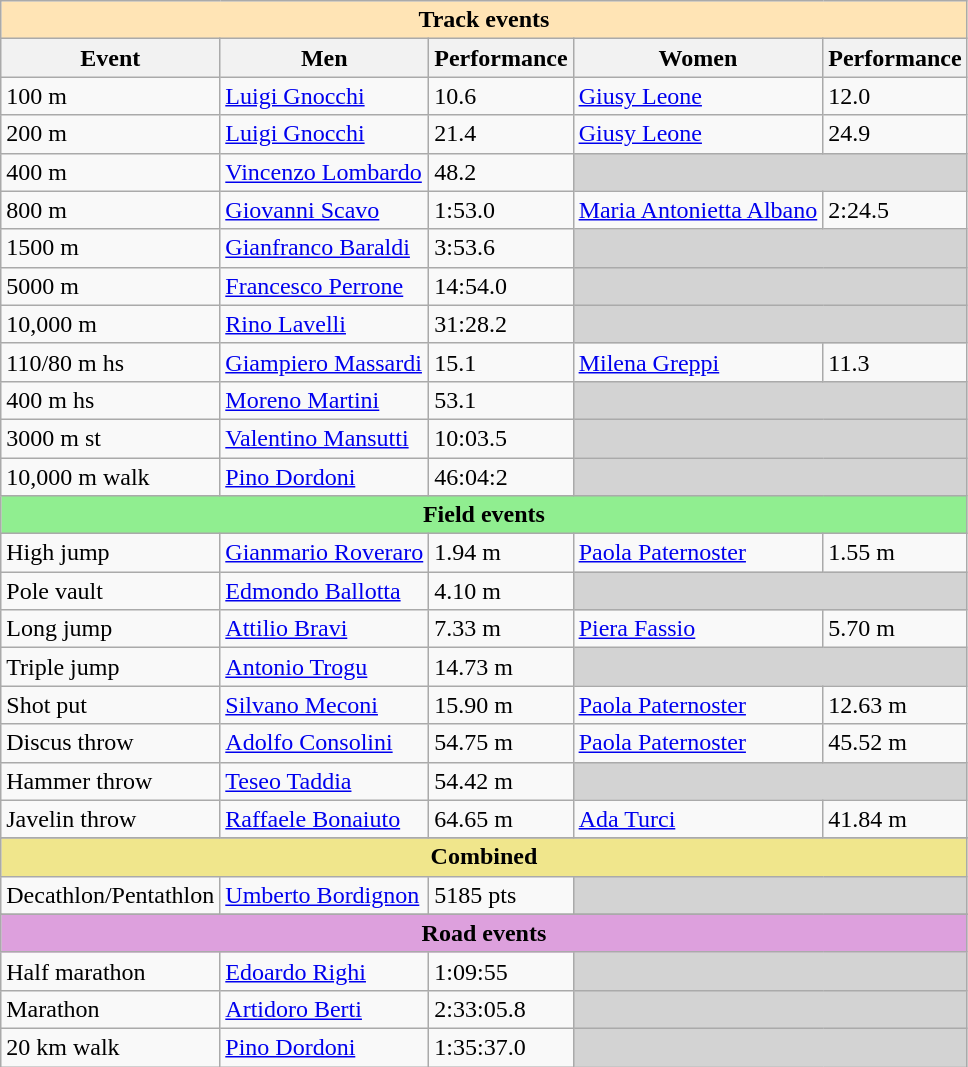<table class="wikitable" width= style="font-size:100%; text-align:center;">
<tr bgcolor=moccasin>
<td align=center colspan=5><strong>Track events</strong></td>
</tr>
<tr>
<th>Event</th>
<th>Men</th>
<th>Performance</th>
<th>Women</th>
<th>Performance</th>
</tr>
<tr>
<td>100 m</td>
<td align=left><a href='#'>Luigi Gnocchi</a></td>
<td>10.6</td>
<td align=left><a href='#'>Giusy Leone</a></td>
<td>12.0</td>
</tr>
<tr>
<td>200 m</td>
<td align=left><a href='#'>Luigi Gnocchi</a></td>
<td>21.4</td>
<td align=left><a href='#'>Giusy Leone</a></td>
<td>24.9</td>
</tr>
<tr>
<td>400 m</td>
<td align=left><a href='#'>Vincenzo Lombardo</a></td>
<td>48.2</td>
<td align=left bgcolor=lightgrey colspan=2></td>
</tr>
<tr>
<td>800 m</td>
<td align=left><a href='#'>Giovanni Scavo</a></td>
<td>1:53.0</td>
<td align=left><a href='#'>Maria Antonietta Albano</a></td>
<td>2:24.5</td>
</tr>
<tr>
<td>1500 m</td>
<td align=left><a href='#'>Gianfranco Baraldi</a></td>
<td>3:53.6</td>
<td align=left bgcolor=lightgrey colspan=2></td>
</tr>
<tr>
<td>5000 m</td>
<td align=left><a href='#'>Francesco Perrone</a></td>
<td>14:54.0</td>
<td align=left bgcolor=lightgrey colspan=2></td>
</tr>
<tr>
<td>10,000 m</td>
<td align=left><a href='#'>Rino Lavelli</a></td>
<td>31:28.2 </td>
<td align=left bgcolor=lightgrey colspan=2></td>
</tr>
<tr>
<td>110/80 m hs</td>
<td align=left><a href='#'>Giampiero Massardi</a></td>
<td>15.1</td>
<td align=left><a href='#'>Milena Greppi</a></td>
<td>11.3</td>
</tr>
<tr>
<td>400 m hs</td>
<td align=left><a href='#'>Moreno Martini</a></td>
<td>53.1</td>
<td align=left bgcolor=lightgrey colspan=2></td>
</tr>
<tr>
<td>3000 m st</td>
<td align=left><a href='#'>Valentino Mansutti</a></td>
<td>10:03.5</td>
<td align=left bgcolor=lightgrey colspan=2></td>
</tr>
<tr>
<td>10,000 m walk</td>
<td align=left><a href='#'>Pino Dordoni</a></td>
<td>46:04:2</td>
<td align=left bgcolor=lightgrey colspan=2></td>
</tr>
<tr bgcolor=lightgreen>
<td align=center colspan=5><strong>Field events</strong></td>
</tr>
<tr>
<td>High jump</td>
<td align=left><a href='#'>Gianmario Roveraro</a></td>
<td>1.94 m </td>
<td align=left><a href='#'>Paola Paternoster</a></td>
<td>1.55 m</td>
</tr>
<tr>
<td>Pole vault</td>
<td align=left><a href='#'>Edmondo Ballotta</a></td>
<td>4.10 m</td>
<td align=left bgcolor=lightgrey colspan=2></td>
</tr>
<tr>
<td>Long jump</td>
<td align=left><a href='#'>Attilio Bravi</a></td>
<td>7.33 m</td>
<td align=left><a href='#'>Piera Fassio</a></td>
<td>5.70 m </td>
</tr>
<tr>
<td>Triple jump</td>
<td align=left><a href='#'>Antonio Trogu</a></td>
<td>14.73 m</td>
<td align=left bgcolor=lightgrey colspan=2></td>
</tr>
<tr>
<td>Shot put</td>
<td align=left><a href='#'>Silvano Meconi</a></td>
<td>15.90 m </td>
<td align=left><a href='#'>Paola Paternoster</a></td>
<td>12.63 m</td>
</tr>
<tr>
<td>Discus throw</td>
<td align=left><a href='#'>Adolfo Consolini</a></td>
<td>54.75 m</td>
<td align=left><a href='#'>Paola Paternoster</a></td>
<td>45.52 m </td>
</tr>
<tr>
<td>Hammer throw</td>
<td align=left><a href='#'>Teseo Taddia</a></td>
<td>54.42 m</td>
<td align=left bgcolor=lightgrey colspan=2></td>
</tr>
<tr>
<td>Javelin throw</td>
<td align=left><a href='#'>Raffaele Bonaiuto</a></td>
<td>64.65 m</td>
<td align=left><a href='#'>Ada Turci</a></td>
<td>41.84 m</td>
</tr>
<tr>
</tr>
<tr bgcolor=khaki>
<td align=center colspan=5><strong>Combined</strong></td>
</tr>
<tr>
<td>Decathlon/Pentathlon</td>
<td align=left><a href='#'>Umberto Bordignon</a></td>
<td>5185 pts</td>
<td align=left bgcolor=lightgrey colspan=2></td>
</tr>
<tr>
</tr>
<tr bgcolor=plum>
<td align=center colspan=5><strong>Road events</strong></td>
</tr>
<tr>
<td>Half marathon</td>
<td align=left><a href='#'>Edoardo Righi</a></td>
<td>1:09:55</td>
<td align=left bgcolor=lightgrey colspan=2></td>
</tr>
<tr>
<td>Marathon</td>
<td align=left><a href='#'>Artidoro Berti</a></td>
<td>2:33:05.8</td>
<td align=left bgcolor=lightgrey colspan=2></td>
</tr>
<tr>
<td>20 km walk</td>
<td align=left><a href='#'>Pino Dordoni</a></td>
<td>1:35:37.0</td>
<td align=left bgcolor=lightgrey colspan=2></td>
</tr>
</table>
